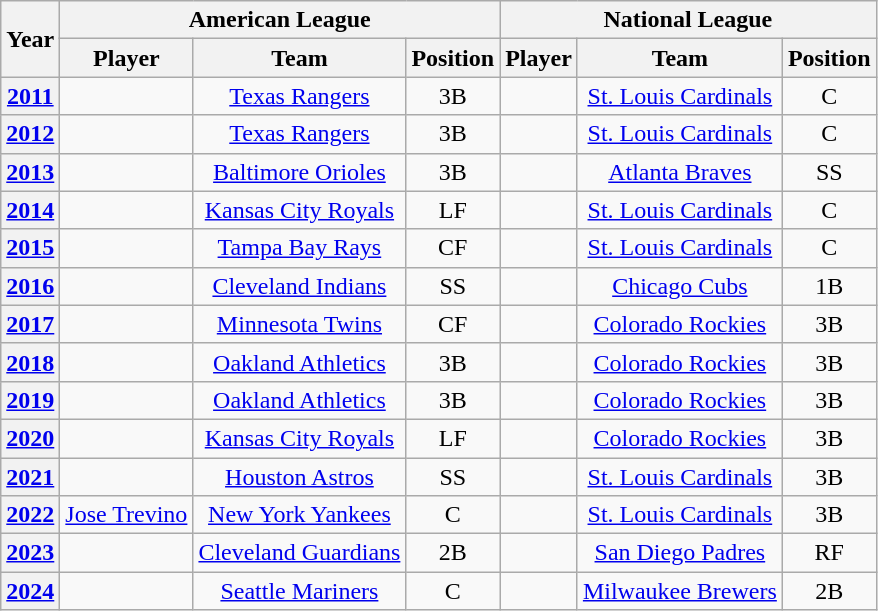<table class="wikitable sortable" style="text-align:center;">
<tr>
<th scope="col" rowspan=2>Year</th>
<th scope="col" colspan=3>American League</th>
<th scope="col" colspan=3>National League</th>
</tr>
<tr>
<th scope="col">Player</th>
<th scope="col">Team</th>
<th scope="col">Position</th>
<th scope="col">Player</th>
<th scope="col">Team</th>
<th scope="col">Position</th>
</tr>
<tr>
<th><a href='#'>2011</a></th>
<td><sup></sup></td>
<td><a href='#'>Texas Rangers</a></td>
<td>3B</td>
<td></td>
<td><a href='#'>St. Louis Cardinals</a></td>
<td>C</td>
</tr>
<tr>
<th><a href='#'>2012</a></th>
<td><sup></sup> </td>
<td><a href='#'>Texas Rangers</a></td>
<td>3B</td>
<td> </td>
<td><a href='#'>St. Louis Cardinals</a></td>
<td>C</td>
</tr>
<tr>
<th><a href='#'>2013</a></th>
<td></td>
<td><a href='#'>Baltimore Orioles</a></td>
<td>3B</td>
<td></td>
<td><a href='#'>Atlanta Braves</a></td>
<td>SS</td>
</tr>
<tr>
<th><a href='#'>2014</a></th>
<td></td>
<td><a href='#'>Kansas City Royals</a></td>
<td>LF</td>
<td> </td>
<td><a href='#'>St. Louis Cardinals</a></td>
<td>C</td>
</tr>
<tr>
<th><a href='#'>2015</a></th>
<td></td>
<td><a href='#'>Tampa Bay Rays</a></td>
<td>CF</td>
<td> </td>
<td><a href='#'>St. Louis Cardinals</a></td>
<td>C</td>
</tr>
<tr>
<th><a href='#'>2016</a></th>
<td></td>
<td><a href='#'>Cleveland Indians</a></td>
<td>SS</td>
<td></td>
<td><a href='#'>Chicago Cubs</a></td>
<td>1B</td>
</tr>
<tr>
<th><a href='#'>2017</a></th>
<td></td>
<td><a href='#'>Minnesota Twins</a></td>
<td>CF</td>
<td></td>
<td><a href='#'>Colorado Rockies</a></td>
<td>3B</td>
</tr>
<tr>
<th><a href='#'>2018</a></th>
<td></td>
<td><a href='#'>Oakland Athletics</a></td>
<td>3B</td>
<td> </td>
<td><a href='#'>Colorado Rockies</a></td>
<td>3B</td>
</tr>
<tr>
<th><a href='#'>2019</a></th>
<td> </td>
<td><a href='#'>Oakland Athletics</a></td>
<td>3B</td>
<td> </td>
<td><a href='#'>Colorado Rockies</a></td>
<td>3B</td>
</tr>
<tr>
<th><a href='#'>2020</a></th>
<td> </td>
<td><a href='#'>Kansas City Royals</a></td>
<td>LF</td>
<td> </td>
<td><a href='#'>Colorado Rockies</a></td>
<td>3B</td>
</tr>
<tr>
<th><a href='#'>2021</a></th>
<td></td>
<td><a href='#'>Houston Astros</a></td>
<td>SS</td>
<td> </td>
<td><a href='#'>St. Louis Cardinals</a></td>
<td>3B</td>
</tr>
<tr>
<th><a href='#'>2022</a></th>
<td><a href='#'>Jose Trevino</a></td>
<td><a href='#'>New York Yankees</a></td>
<td>C</td>
<td> </td>
<td><a href='#'>St. Louis Cardinals</a></td>
<td>3B</td>
</tr>
<tr>
<th><a href='#'>2023</a></th>
<td></td>
<td><a href='#'>Cleveland Guardians</a></td>
<td>2B</td>
<td></td>
<td><a href='#'>San Diego Padres</a></td>
<td>RF</td>
</tr>
<tr>
<th><a href='#'>2024</a></th>
<td></td>
<td><a href='#'>Seattle Mariners</a></td>
<td>C</td>
<td></td>
<td><a href='#'>Milwaukee Brewers</a></td>
<td>2B</td>
</tr>
</table>
